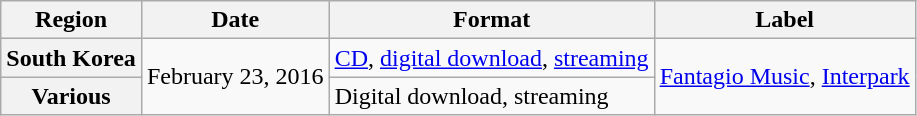<table class="wikitable plainrowheaders">
<tr>
<th scope="col">Region</th>
<th>Date</th>
<th>Format</th>
<th>Label</th>
</tr>
<tr>
<th scope="row">South Korea</th>
<td rowspan="2">February 23, 2016</td>
<td><a href='#'>CD</a>, <a href='#'>digital download</a>, <a href='#'>streaming</a></td>
<td rowspan="2"><a href='#'>Fantagio Music</a>, <a href='#'>Interpark</a></td>
</tr>
<tr>
<th scope="row">Various</th>
<td>Digital download, streaming</td>
</tr>
</table>
